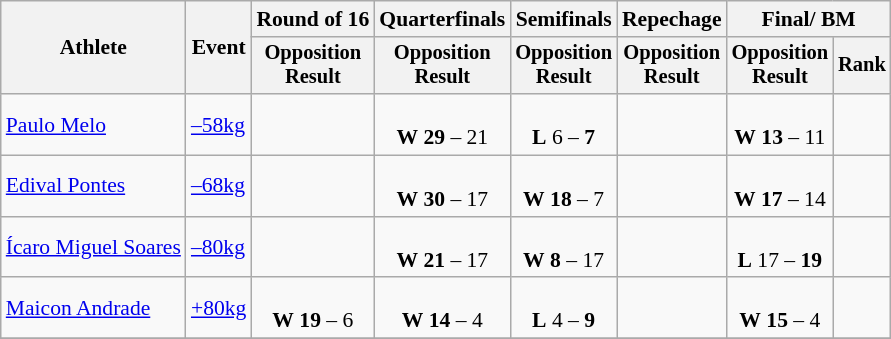<table class="wikitable" style="font-size:90%">
<tr>
<th rowspan=2>Athlete</th>
<th rowspan=2>Event</th>
<th>Round of 16</th>
<th>Quarterfinals</th>
<th>Semifinals</th>
<th>Repechage</th>
<th colspan=2>Final/ BM</th>
</tr>
<tr style="font-size:95%">
<th>Opposition<br>Result</th>
<th>Opposition<br>Result</th>
<th>Opposition<br>Result</th>
<th>Opposition<br>Result</th>
<th>Opposition<br>Result</th>
<th>Rank</th>
</tr>
<tr align=center>
<td align=left><a href='#'>Paulo Melo</a></td>
<td align=left><a href='#'>–58kg</a></td>
<td></td>
<td><br><strong>W</strong> <strong>29</strong> – 21</td>
<td><br><strong>L</strong> 6 – <strong>7</strong></td>
<td></td>
<td><br><strong>W</strong> <strong>13</strong> – 11</td>
<td></td>
</tr>
<tr align=center>
<td align=left><a href='#'>Edival Pontes</a></td>
<td align=left><a href='#'>–68kg</a></td>
<td></td>
<td><br><strong>W</strong> <strong>30</strong> – 17</td>
<td><br><strong>W</strong> <strong>18</strong> – 7</td>
<td></td>
<td><br><strong>W</strong> <strong>17</strong> – 14</td>
<td></td>
</tr>
<tr align=center>
<td align=left><a href='#'>Ícaro Miguel Soares</a></td>
<td align=left><a href='#'>–80kg</a></td>
<td></td>
<td><br><strong>W</strong> <strong>21</strong> – 17</td>
<td><br><strong>W</strong> <strong>8</strong> – 17</td>
<td></td>
<td><br><strong>L</strong> 17 – <strong>19</strong></td>
<td></td>
</tr>
<tr align=center>
<td align=left><a href='#'>Maicon Andrade</a></td>
<td align=left><a href='#'>+80kg</a></td>
<td><br><strong>W</strong> <strong>19</strong> – 6</td>
<td><br><strong>W</strong> <strong>14</strong> – 4</td>
<td><br><strong>L</strong> 4 – <strong>9</strong></td>
<td></td>
<td><br><strong>W</strong> <strong>15</strong> – 4</td>
<td></td>
</tr>
<tr align=center>
</tr>
</table>
